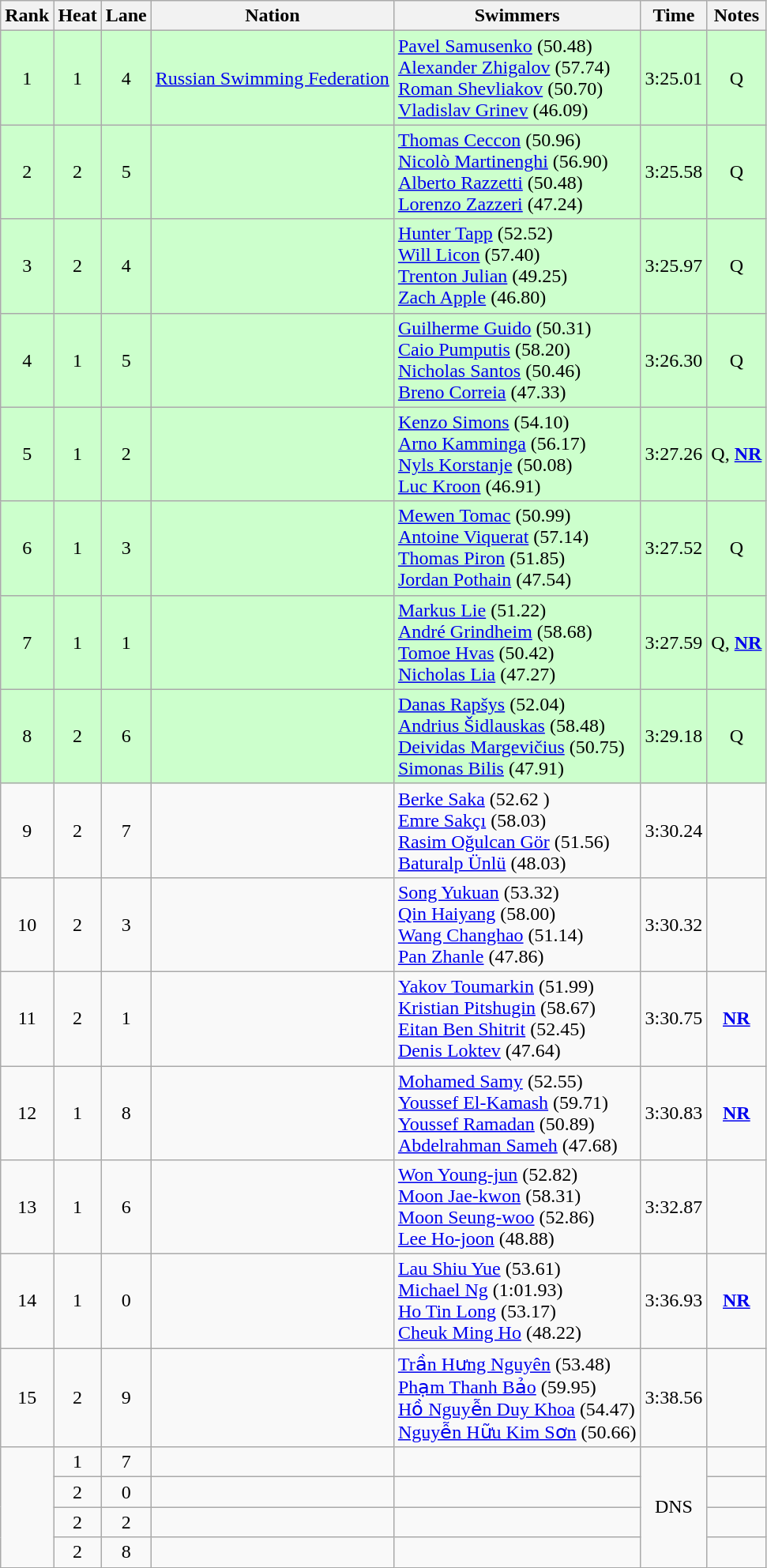<table class="wikitable sortable" style="text-align:center">
<tr>
<th>Rank</th>
<th>Heat</th>
<th>Lane</th>
<th>Nation</th>
<th>Swimmers</th>
<th>Time</th>
<th>Notes</th>
</tr>
<tr bgcolor=ccffcc>
<td>1</td>
<td>1</td>
<td>4</td>
<td align=left><a href='#'>Russian Swimming Federation</a></td>
<td align=left><a href='#'>Pavel Samusenko</a> (50.48)<br><a href='#'>Alexander Zhigalov</a> (57.74)<br><a href='#'>Roman Shevliakov</a> (50.70)<br><a href='#'>Vladislav Grinev</a> (46.09)</td>
<td>3:25.01</td>
<td>Q</td>
</tr>
<tr bgcolor=ccffcc>
<td>2</td>
<td>2</td>
<td>5</td>
<td align=left></td>
<td align=left><a href='#'>Thomas Ceccon</a> (50.96)<br><a href='#'>Nicolò Martinenghi</a> (56.90)<br><a href='#'>Alberto Razzetti</a> (50.48)<br><a href='#'>Lorenzo Zazzeri</a> (47.24)</td>
<td>3:25.58</td>
<td>Q</td>
</tr>
<tr bgcolor=ccffcc>
<td>3</td>
<td>2</td>
<td>4</td>
<td align=left></td>
<td align=left><a href='#'>Hunter Tapp</a> (52.52)<br><a href='#'>Will Licon</a> (57.40)<br><a href='#'>Trenton Julian</a> (49.25)<br><a href='#'>Zach Apple</a> (46.80)</td>
<td>3:25.97</td>
<td>Q</td>
</tr>
<tr bgcolor=ccffcc>
<td>4</td>
<td>1</td>
<td>5</td>
<td align=left></td>
<td align=left><a href='#'>Guilherme Guido</a> (50.31)<br><a href='#'>Caio Pumputis</a> (58.20)<br><a href='#'>Nicholas Santos</a> (50.46)<br><a href='#'>Breno Correia</a> (47.33)</td>
<td>3:26.30</td>
<td>Q</td>
</tr>
<tr bgcolor=ccffcc>
<td>5</td>
<td>1</td>
<td>2</td>
<td align=left></td>
<td align=left><a href='#'>Kenzo Simons</a> (54.10)<br><a href='#'>Arno Kamminga</a> (56.17)<br><a href='#'>Nyls Korstanje</a> (50.08)<br><a href='#'>Luc Kroon</a> (46.91)</td>
<td>3:27.26</td>
<td>Q, <strong><a href='#'>NR</a></strong></td>
</tr>
<tr bgcolor=ccffcc>
<td>6</td>
<td>1</td>
<td>3</td>
<td align=left></td>
<td align=left><a href='#'>Mewen Tomac</a> (50.99)<br><a href='#'>Antoine Viquerat</a> (57.14)<br><a href='#'>Thomas Piron</a> (51.85)<br><a href='#'>Jordan Pothain</a> (47.54)</td>
<td>3:27.52</td>
<td>Q</td>
</tr>
<tr bgcolor=ccffcc>
<td>7</td>
<td>1</td>
<td>1</td>
<td align=left></td>
<td align=left><a href='#'>Markus Lie</a> (51.22)<br><a href='#'>André Grindheim</a> (58.68)<br><a href='#'>Tomoe Hvas</a> (50.42)<br><a href='#'>Nicholas Lia</a> (47.27)</td>
<td>3:27.59</td>
<td>Q, <strong><a href='#'>NR</a></strong></td>
</tr>
<tr bgcolor=ccffcc>
<td>8</td>
<td>2</td>
<td>6</td>
<td align=left></td>
<td align=left><a href='#'>Danas Rapšys</a> (52.04)<br><a href='#'>Andrius Šidlauskas</a> (58.48)<br><a href='#'>Deividas Margevičius</a> (50.75)<br><a href='#'>Simonas Bilis</a> (47.91)</td>
<td>3:29.18</td>
<td>Q</td>
</tr>
<tr>
<td>9</td>
<td>2</td>
<td>7</td>
<td align=left></td>
<td align=left><a href='#'>Berke Saka</a> (52.62 )<br><a href='#'>Emre Sakçı</a> (58.03)<br><a href='#'>Rasim Oğulcan Gör</a> (51.56)<br><a href='#'>Baturalp Ünlü</a> (48.03)</td>
<td>3:30.24</td>
<td></td>
</tr>
<tr>
<td>10</td>
<td>2</td>
<td>3</td>
<td align=left></td>
<td align=left><a href='#'>Song Yukuan</a> (53.32)<br><a href='#'>Qin Haiyang</a> (58.00)<br><a href='#'>Wang Changhao</a> (51.14)<br><a href='#'>Pan Zhanle</a> (47.86)</td>
<td>3:30.32</td>
<td></td>
</tr>
<tr>
<td>11</td>
<td>2</td>
<td>1</td>
<td align=left></td>
<td align=left><a href='#'>Yakov Toumarkin</a> (51.99)<br><a href='#'>Kristian Pitshugin</a> (58.67)<br><a href='#'>Eitan Ben Shitrit</a> (52.45)<br><a href='#'>Denis Loktev</a> (47.64)</td>
<td>3:30.75</td>
<td><strong><a href='#'>NR</a></strong></td>
</tr>
<tr>
<td>12</td>
<td>1</td>
<td>8</td>
<td align=left></td>
<td align=left><a href='#'>Mohamed Samy</a> (52.55)<br><a href='#'>Youssef El-Kamash</a> (59.71)<br><a href='#'>Youssef Ramadan</a> (50.89)<br><a href='#'>Abdelrahman Sameh</a> (47.68)</td>
<td>3:30.83</td>
<td><strong><a href='#'>NR</a></strong></td>
</tr>
<tr>
<td>13</td>
<td>1</td>
<td>6</td>
<td align=left></td>
<td align=left><a href='#'>Won Young-jun</a> (52.82)<br><a href='#'>Moon Jae-kwon</a> (58.31)<br><a href='#'>Moon Seung-woo</a> (52.86)<br><a href='#'>Lee Ho-joon</a> (48.88)</td>
<td>3:32.87</td>
<td></td>
</tr>
<tr>
<td>14</td>
<td>1</td>
<td>0</td>
<td align=left></td>
<td align=left><a href='#'>Lau Shiu Yue</a> (53.61)<br><a href='#'>Michael Ng</a> (1:01.93)<br><a href='#'>Ho Tin Long</a> (53.17)<br><a href='#'>Cheuk Ming Ho</a> (48.22)</td>
<td>3:36.93</td>
<td><strong><a href='#'>NR</a></strong></td>
</tr>
<tr>
<td>15</td>
<td>2</td>
<td>9</td>
<td align=left></td>
<td align=left><a href='#'>Trần Hưng Nguyên</a> (53.48)<br><a href='#'>Phạm Thanh Bảo</a> (59.95)<br><a href='#'>Hồ Nguyễn Duy Khoa</a> (54.47)<br><a href='#'>Nguyễn Hữu Kim Sơn</a> (50.66)</td>
<td>3:38.56</td>
<td></td>
</tr>
<tr>
<td rowspan=4></td>
<td>1</td>
<td>7</td>
<td align=left></td>
<td align=left></td>
<td rowspan=4>DNS</td>
<td></td>
</tr>
<tr>
<td>2</td>
<td>0</td>
<td align=left></td>
<td align=left></td>
<td></td>
</tr>
<tr>
<td>2</td>
<td>2</td>
<td align=left></td>
<td align=left></td>
<td></td>
</tr>
<tr>
<td>2</td>
<td>8</td>
<td align=left></td>
<td align=left></td>
<td></td>
</tr>
</table>
